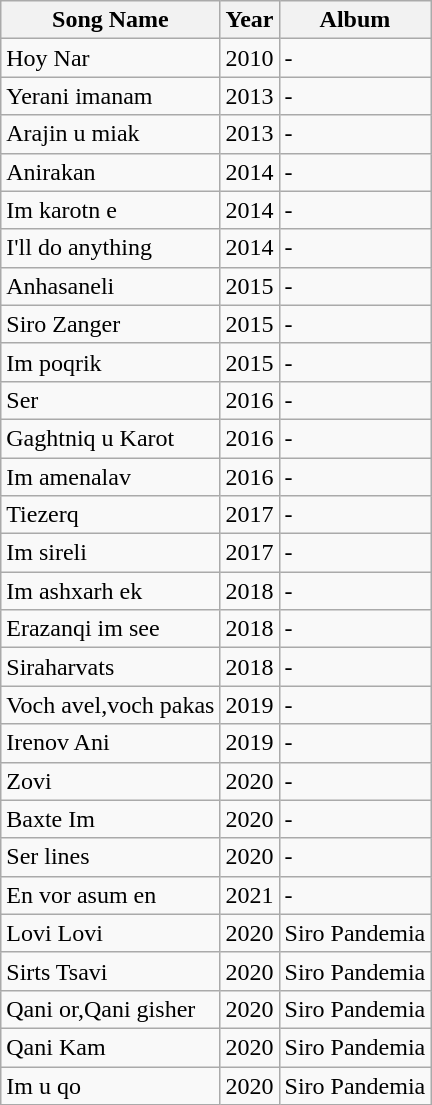<table class="wikitable">
<tr>
<th>Song Name</th>
<th>Year</th>
<th>Album</th>
</tr>
<tr>
<td>Hoy Nar</td>
<td>2010</td>
<td>-</td>
</tr>
<tr>
<td>Yerani imanam</td>
<td>2013</td>
<td>-</td>
</tr>
<tr>
<td>Arajin u miak</td>
<td>2013</td>
<td>-</td>
</tr>
<tr>
<td>Anirakan</td>
<td>2014</td>
<td>-</td>
</tr>
<tr>
<td>Im karotn e</td>
<td>2014</td>
<td>-</td>
</tr>
<tr>
<td>I'll do anything</td>
<td>2014</td>
<td>-</td>
</tr>
<tr>
<td>Anhasaneli</td>
<td>2015</td>
<td>-</td>
</tr>
<tr>
<td>Siro Zanger</td>
<td>2015</td>
<td>-</td>
</tr>
<tr>
<td>Im poqrik</td>
<td>2015</td>
<td>-</td>
</tr>
<tr>
<td>Ser</td>
<td>2016</td>
<td>-</td>
</tr>
<tr>
<td>Gaghtniq u Karot</td>
<td>2016</td>
<td>-</td>
</tr>
<tr>
<td>Im amenalav</td>
<td>2016</td>
<td>-</td>
</tr>
<tr>
<td>Tiezerq</td>
<td>2017</td>
<td>-</td>
</tr>
<tr>
<td>Im sireli</td>
<td>2017</td>
<td>-</td>
</tr>
<tr>
<td>Im ashxarh ek</td>
<td>2018</td>
<td>-</td>
</tr>
<tr>
<td>Erazanqi im see</td>
<td>2018</td>
<td>-</td>
</tr>
<tr>
<td>Siraharvats</td>
<td>2018</td>
<td>-</td>
</tr>
<tr>
<td>Voch avel,voch pakas</td>
<td>2019</td>
<td>-</td>
</tr>
<tr>
<td>Irenov Ani</td>
<td>2019</td>
<td>-</td>
</tr>
<tr>
<td>Zovi</td>
<td>2020</td>
<td>-</td>
</tr>
<tr>
<td>Baxte Im</td>
<td>2020</td>
<td>-</td>
</tr>
<tr>
<td>Ser lines</td>
<td>2020</td>
<td>-</td>
</tr>
<tr>
<td>En vor asum en</td>
<td>2021</td>
<td>-</td>
</tr>
<tr>
<td>Lovi Lovi</td>
<td>2020</td>
<td>Siro Pandemia</td>
</tr>
<tr>
<td>Sirts Tsavi</td>
<td>2020</td>
<td>Siro Pandemia</td>
</tr>
<tr>
<td>Qani or,Qani gisher</td>
<td>2020</td>
<td>Siro Pandemia</td>
</tr>
<tr>
<td>Qani Kam</td>
<td>2020</td>
<td>Siro Pandemia</td>
</tr>
<tr>
<td>Im u qo</td>
<td>2020</td>
<td>Siro Pandemia</td>
</tr>
</table>
